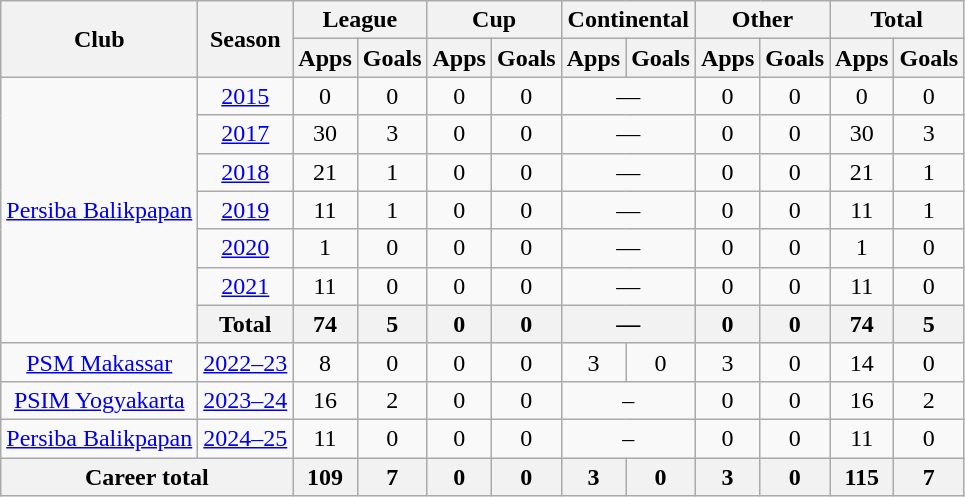<table class="wikitable" style="text-align:center">
<tr>
<th rowspan="2">Club</th>
<th rowspan="2">Season</th>
<th colspan="2">League</th>
<th colspan="2">Cup</th>
<th colspan="2">Continental</th>
<th colspan="2">Other</th>
<th colspan="2">Total</th>
</tr>
<tr>
<th>Apps</th>
<th>Goals</th>
<th>Apps</th>
<th>Goals</th>
<th>Apps</th>
<th>Goals</th>
<th>Apps</th>
<th>Goals</th>
<th>Apps</th>
<th>Goals</th>
</tr>
<tr>
<td rowspan="7" valign="center"><a href='#'>Persiba Balikpapan</a></td>
<td><a href='#'>2015</a></td>
<td>0</td>
<td>0</td>
<td>0</td>
<td>0</td>
<td colspan=2>—</td>
<td>0</td>
<td>0</td>
<td>0</td>
<td>0</td>
</tr>
<tr>
<td><a href='#'>2017</a></td>
<td>30</td>
<td>3</td>
<td>0</td>
<td>0</td>
<td colspan=2>—</td>
<td>0</td>
<td>0</td>
<td>30</td>
<td>3</td>
</tr>
<tr>
<td><a href='#'>2018</a></td>
<td>21</td>
<td>1</td>
<td>0</td>
<td>0</td>
<td colspan=2>—</td>
<td>0</td>
<td>0</td>
<td>21</td>
<td>1</td>
</tr>
<tr>
<td><a href='#'>2019</a></td>
<td>11</td>
<td>1</td>
<td>0</td>
<td>0</td>
<td colspan=2>—</td>
<td>0</td>
<td>0</td>
<td>11</td>
<td>1</td>
</tr>
<tr>
<td><a href='#'>2020</a></td>
<td>1</td>
<td>0</td>
<td>0</td>
<td>0</td>
<td colspan=2>—</td>
<td>0</td>
<td>0</td>
<td>1</td>
<td>0</td>
</tr>
<tr>
<td><a href='#'>2021</a></td>
<td>11</td>
<td>0</td>
<td>0</td>
<td>0</td>
<td colspan=2>—</td>
<td>0</td>
<td>0</td>
<td>11</td>
<td>0</td>
</tr>
<tr>
<th colspan="1">Total</th>
<th>74</th>
<th>5</th>
<th>0</th>
<th>0</th>
<th colspan=2>—</th>
<th>0</th>
<th>0</th>
<th>74</th>
<th>5</th>
</tr>
<tr>
<td><a href='#'>PSM Makassar</a></td>
<td><a href='#'>2022–23</a></td>
<td>8</td>
<td>0</td>
<td>0</td>
<td>0</td>
<td>3</td>
<td>0</td>
<td>3</td>
<td>0</td>
<td>14</td>
<td>0</td>
</tr>
<tr>
<td rowspan="1"><a href='#'>PSIM Yogyakarta</a></td>
<td><a href='#'>2023–24</a></td>
<td>16</td>
<td>2</td>
<td>0</td>
<td>0</td>
<td colspan="2">–</td>
<td>0</td>
<td>0</td>
<td>16</td>
<td>2</td>
</tr>
<tr>
<td rowspan="1"><a href='#'>Persiba Balikpapan</a></td>
<td><a href='#'>2024–25</a></td>
<td>11</td>
<td>0</td>
<td>0</td>
<td>0</td>
<td colspan="2">–</td>
<td>0</td>
<td>0</td>
<td>11</td>
<td>0</td>
</tr>
<tr>
<th colspan="2">Career total</th>
<th>109</th>
<th>7</th>
<th>0</th>
<th>0</th>
<th>3</th>
<th>0</th>
<th>3</th>
<th>0</th>
<th>115</th>
<th>7</th>
</tr>
</table>
